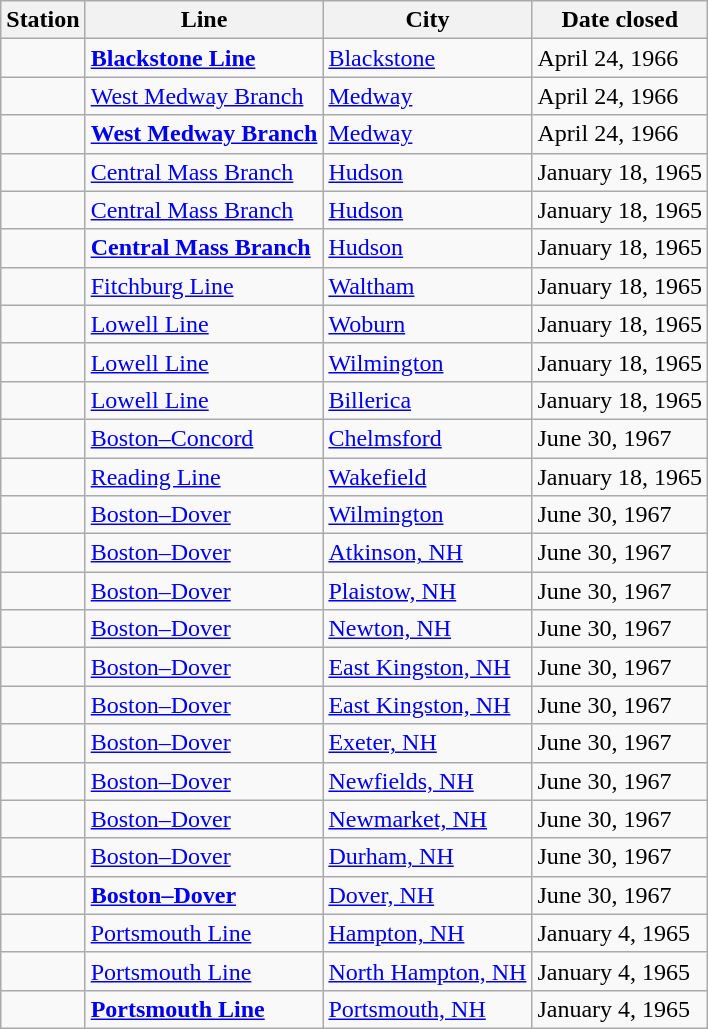<table class="wikitable sortable">
<tr>
<th>Station</th>
<th>Line</th>
<th>City</th>
<th data-sort-type=date>Date closed</th>
</tr>
<tr>
<td></td>
<td><strong><a href='#'>Blackstone Line</a></strong></td>
<td><a href='#'>Blackstone</a></td>
<td>April 24, 1966</td>
</tr>
<tr>
<td></td>
<td><a href='#'>West Medway Branch</a></td>
<td><a href='#'>Medway</a></td>
<td>April 24, 1966</td>
</tr>
<tr>
<td></td>
<td><strong><a href='#'>West Medway Branch</a></strong></td>
<td><a href='#'>Medway</a></td>
<td>April 24, 1966</td>
</tr>
<tr>
<td></td>
<td><a href='#'>Central Mass Branch</a></td>
<td><a href='#'>Hudson</a></td>
<td>January 18, 1965</td>
</tr>
<tr>
<td></td>
<td><a href='#'>Central Mass Branch</a></td>
<td><a href='#'>Hudson</a></td>
<td>January 18, 1965</td>
</tr>
<tr>
<td></td>
<td><strong><a href='#'>Central Mass Branch</a></strong></td>
<td><a href='#'>Hudson</a></td>
<td>January 18, 1965</td>
</tr>
<tr>
<td></td>
<td><a href='#'>Fitchburg Line</a></td>
<td><a href='#'>Waltham</a></td>
<td>January 18, 1965</td>
</tr>
<tr>
<td></td>
<td><a href='#'>Lowell Line</a></td>
<td><a href='#'>Woburn</a></td>
<td>January 18, 1965</td>
</tr>
<tr>
<td></td>
<td><a href='#'>Lowell Line</a></td>
<td><a href='#'>Wilmington</a></td>
<td>January 18, 1965</td>
</tr>
<tr>
<td></td>
<td><a href='#'>Lowell Line</a></td>
<td><a href='#'>Billerica</a></td>
<td>January 18, 1965</td>
</tr>
<tr>
<td></td>
<td><a href='#'>Boston–Concord</a></td>
<td><a href='#'>Chelmsford</a></td>
<td>June 30, 1967</td>
</tr>
<tr>
<td></td>
<td><a href='#'>Reading Line</a></td>
<td><a href='#'>Wakefield</a></td>
<td>January 18, 1965</td>
</tr>
<tr>
<td></td>
<td><a href='#'>Boston–Dover</a></td>
<td><a href='#'>Wilmington</a></td>
<td>June 30, 1967</td>
</tr>
<tr>
<td></td>
<td><a href='#'>Boston–Dover</a></td>
<td><a href='#'>Atkinson, NH</a></td>
<td>June 30, 1967</td>
</tr>
<tr>
<td></td>
<td><a href='#'>Boston–Dover</a></td>
<td><a href='#'>Plaistow, NH</a></td>
<td>June 30, 1967</td>
</tr>
<tr>
<td></td>
<td><a href='#'>Boston–Dover</a></td>
<td><a href='#'>Newton, NH</a></td>
<td>June 30, 1967</td>
</tr>
<tr>
<td></td>
<td><a href='#'>Boston–Dover</a></td>
<td><a href='#'>East Kingston, NH</a></td>
<td>June 30, 1967</td>
</tr>
<tr>
<td></td>
<td><a href='#'>Boston–Dover</a></td>
<td><a href='#'>East Kingston, NH</a></td>
<td>June 30, 1967</td>
</tr>
<tr>
<td></td>
<td><a href='#'>Boston–Dover</a></td>
<td><a href='#'>Exeter, NH</a></td>
<td>June 30, 1967</td>
</tr>
<tr>
<td></td>
<td><a href='#'>Boston–Dover</a></td>
<td><a href='#'>Newfields, NH</a></td>
<td>June 30, 1967</td>
</tr>
<tr>
<td></td>
<td><a href='#'>Boston–Dover</a></td>
<td><a href='#'>Newmarket, NH</a></td>
<td>June 30, 1967</td>
</tr>
<tr>
<td></td>
<td><a href='#'>Boston–Dover</a></td>
<td><a href='#'>Durham, NH</a></td>
<td>June 30, 1967</td>
</tr>
<tr>
<td></td>
<td><strong><a href='#'>Boston–Dover</a></strong></td>
<td><a href='#'>Dover, NH</a></td>
<td>June 30, 1967</td>
</tr>
<tr>
<td></td>
<td><a href='#'>Portsmouth Line</a></td>
<td><a href='#'>Hampton, NH</a></td>
<td>January 4, 1965</td>
</tr>
<tr>
<td></td>
<td><a href='#'>Portsmouth Line</a></td>
<td><a href='#'>North Hampton, NH</a></td>
<td>January 4, 1965</td>
</tr>
<tr>
<td></td>
<td><strong><a href='#'>Portsmouth Line</a></strong></td>
<td><a href='#'>Portsmouth, NH</a></td>
<td>January 4, 1965</td>
</tr>
</table>
